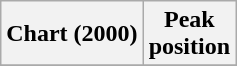<table class="wikitable sortable plainrowheaders" style="text-align:center;">
<tr>
<th scope="col">Chart (2000)</th>
<th scope="col">Peak<br>position</th>
</tr>
<tr>
</tr>
</table>
